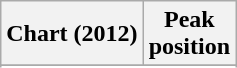<table class="wikitable sortable plainrowheaders" style="text-align:center">
<tr>
<th scope="col">Chart (2012)</th>
<th scope="col">Peak<br>position</th>
</tr>
<tr>
</tr>
<tr>
</tr>
<tr>
</tr>
<tr>
</tr>
<tr>
</tr>
</table>
